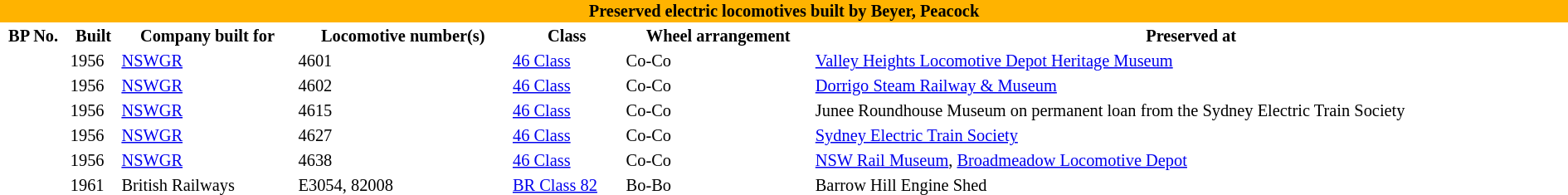<table class="toccolours floatright mw-collapsible mw-collapsed" style="width: 100%; font-size:85%;">
<tr>
<th bgcolor="#ffb300" colspan="9">Preserved electric locomotives built by Beyer, Peacock</th>
</tr>
<tr>
<th>BP No.</th>
<th>Built</th>
<th>Company built for</th>
<th>Locomotive number(s)</th>
<th>Class</th>
<th>Wheel arrangement</th>
<th>Preserved at</th>
</tr>
<tr -style="background:#E5E5FF">
<td></td>
<td>1956</td>
<td><a href='#'>NSWGR</a></td>
<td>4601</td>
<td><a href='#'>46 Class</a></td>
<td>Co-Co</td>
<td><a href='#'>Valley Heights Locomotive Depot Heritage Museum</a></td>
</tr>
<tr>
<td></td>
<td>1956</td>
<td><a href='#'>NSWGR</a></td>
<td>4602</td>
<td><a href='#'>46 Class</a></td>
<td>Co-Co</td>
<td><a href='#'>Dorrigo Steam Railway & Museum</a></td>
</tr>
<tr -style="background:#E5E5FF">
<td></td>
<td>1956</td>
<td><a href='#'>NSWGR</a></td>
<td>4615</td>
<td><a href='#'>46 Class</a></td>
<td>Co-Co</td>
<td>Junee Roundhouse Museum on permanent loan from the Sydney Electric Train Society</td>
</tr>
<tr>
<td></td>
<td>1956</td>
<td><a href='#'>NSWGR</a></td>
<td>4627</td>
<td><a href='#'>46 Class</a></td>
<td>Co-Co</td>
<td><a href='#'>Sydney Electric Train Society</a></td>
</tr>
<tr -style="background:#E5E5FF">
<td></td>
<td>1956</td>
<td><a href='#'>NSWGR</a></td>
<td>4638</td>
<td><a href='#'>46 Class</a></td>
<td>Co-Co</td>
<td><a href='#'>NSW Rail Museum</a>, <a href='#'>Broadmeadow Locomotive Depot</a></td>
</tr>
<tr>
<td></td>
<td>1961</td>
<td>British Railways</td>
<td>E3054, 82008</td>
<td><a href='#'>BR Class 82</a></td>
<td>Bo-Bo</td>
<td>Barrow Hill Engine Shed</td>
</tr>
<tr>
</tr>
</table>
